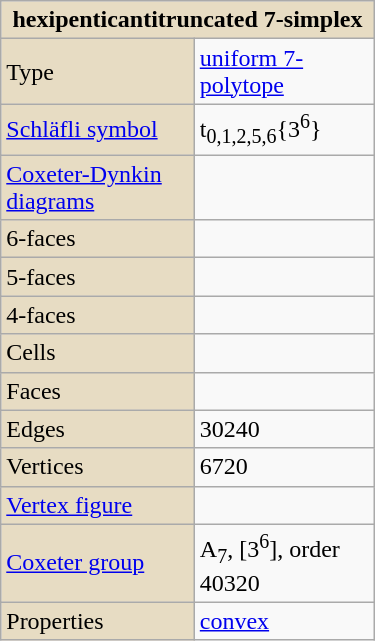<table class="wikitable" style="float:right; margin-left:8px; width:250px">
<tr>
<th style="background:#e7dcc3;" colspan="2">hexipenticantitruncated 7-simplex</th>
</tr>
<tr>
<td style="background:#e7dcc3;">Type</td>
<td><a href='#'>uniform 7-polytope</a></td>
</tr>
<tr>
<td style="background:#e7dcc3;"><a href='#'>Schläfli symbol</a></td>
<td>t<sub>0,1,2,5,6</sub>{3<sup>6</sup>}</td>
</tr>
<tr>
<td style="background:#e7dcc3;"><a href='#'>Coxeter-Dynkin diagrams</a></td>
<td></td>
</tr>
<tr>
<td style="background:#e7dcc3;">6-faces</td>
<td></td>
</tr>
<tr>
<td style="background:#e7dcc3;">5-faces</td>
<td></td>
</tr>
<tr>
<td style="background:#e7dcc3;">4-faces</td>
<td></td>
</tr>
<tr>
<td style="background:#e7dcc3;">Cells</td>
<td></td>
</tr>
<tr>
<td style="background:#e7dcc3;">Faces</td>
<td></td>
</tr>
<tr>
<td style="background:#e7dcc3;">Edges</td>
<td>30240</td>
</tr>
<tr>
<td style="background:#e7dcc3;">Vertices</td>
<td>6720</td>
</tr>
<tr>
<td style="background:#e7dcc3;"><a href='#'>Vertex figure</a></td>
<td></td>
</tr>
<tr>
<td style="background:#e7dcc3;"><a href='#'>Coxeter group</a></td>
<td>A<sub>7</sub>, [3<sup>6</sup>], order 40320</td>
</tr>
<tr>
<td style="background:#e7dcc3;">Properties</td>
<td><a href='#'>convex</a></td>
</tr>
</table>
